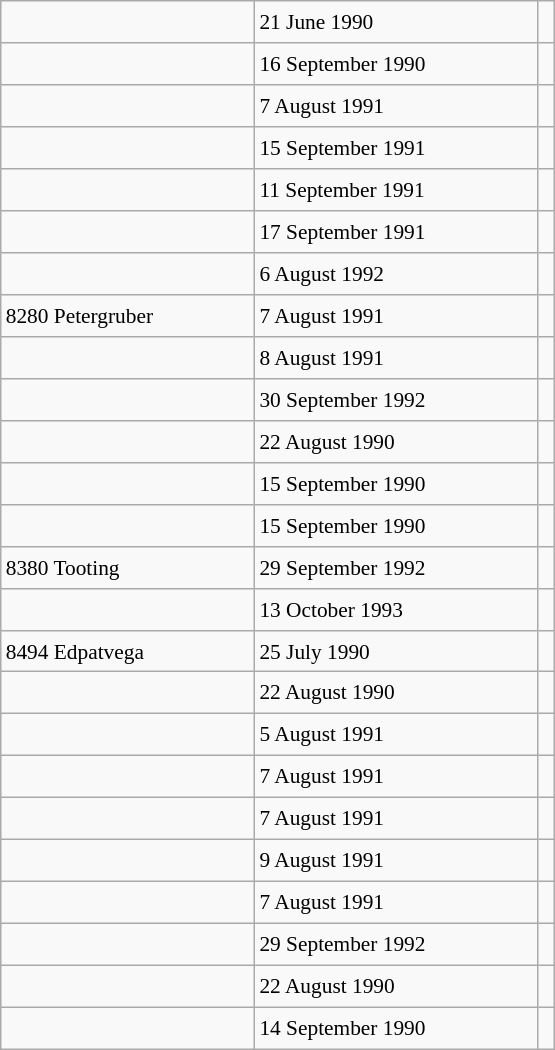<table class="wikitable" style="font-size: 89%; float: left; width: 26em; margin-right: 1em; height: 700px">
<tr>
<td></td>
<td>21 June 1990</td>
<td></td>
</tr>
<tr>
<td></td>
<td>16 September 1990</td>
<td></td>
</tr>
<tr>
<td></td>
<td>7 August 1991</td>
<td></td>
</tr>
<tr>
<td></td>
<td>15 September 1991</td>
<td></td>
</tr>
<tr>
<td></td>
<td>11 September 1991</td>
<td></td>
</tr>
<tr>
<td></td>
<td>17 September 1991</td>
<td></td>
</tr>
<tr>
<td></td>
<td>6 August 1992</td>
<td></td>
</tr>
<tr>
<td>8280 Petergruber</td>
<td>7 August 1991</td>
<td></td>
</tr>
<tr>
<td></td>
<td>8 August 1991</td>
<td></td>
</tr>
<tr>
<td></td>
<td>30 September 1992</td>
<td></td>
</tr>
<tr>
<td></td>
<td>22 August 1990</td>
<td></td>
</tr>
<tr>
<td></td>
<td>15 September 1990</td>
<td></td>
</tr>
<tr>
<td></td>
<td>15 September 1990</td>
<td></td>
</tr>
<tr>
<td>8380 Tooting</td>
<td>29 September 1992</td>
<td></td>
</tr>
<tr>
<td></td>
<td>13 October 1993</td>
<td></td>
</tr>
<tr>
<td>8494 Edpatvega</td>
<td>25 July 1990</td>
<td></td>
</tr>
<tr>
<td></td>
<td>22 August 1990</td>
<td></td>
</tr>
<tr>
<td></td>
<td>5 August 1991</td>
<td></td>
</tr>
<tr>
<td></td>
<td>7 August 1991</td>
<td></td>
</tr>
<tr>
<td></td>
<td>7 August 1991</td>
<td></td>
</tr>
<tr>
<td></td>
<td>9 August 1991</td>
<td></td>
</tr>
<tr>
<td></td>
<td>7 August 1991</td>
<td></td>
</tr>
<tr>
<td></td>
<td>29 September 1992</td>
<td></td>
</tr>
<tr>
<td></td>
<td>22 August 1990</td>
<td></td>
</tr>
<tr>
<td></td>
<td>14 September 1990</td>
<td></td>
</tr>
</table>
